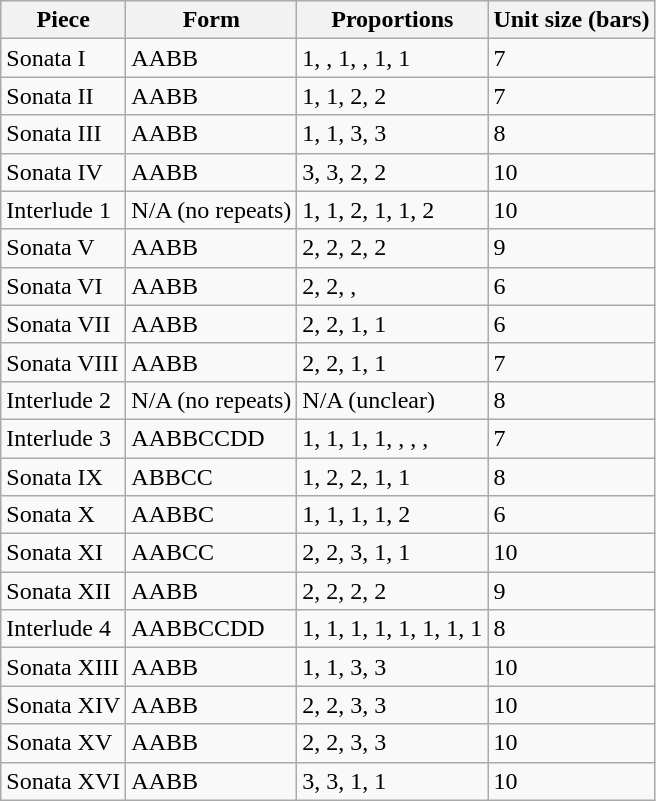<table class="wikitable" >
<tr>
<th>Piece</th>
<th>Form</th>
<th>Proportions</th>
<th>Unit size (bars)</th>
</tr>
<tr>
<td>Sonata I</td>
<td>AABB</td>
<td>1, , 1, , 1, 1</td>
<td>7</td>
</tr>
<tr>
<td>Sonata II</td>
<td>AABB</td>
<td>1, 1, 2, 2</td>
<td>7</td>
</tr>
<tr>
<td>Sonata III</td>
<td>AABB</td>
<td>1, 1, 3, 3</td>
<td>8</td>
</tr>
<tr>
<td>Sonata IV</td>
<td>AABB</td>
<td>3, 3, 2, 2</td>
<td>10</td>
</tr>
<tr>
<td>Interlude 1</td>
<td>N/A (no repeats)</td>
<td>1, 1, 2, 1, 1, 2</td>
<td>10</td>
</tr>
<tr>
<td>Sonata V</td>
<td>AABB</td>
<td>2, 2, 2, 2</td>
<td>9</td>
</tr>
<tr>
<td>Sonata VI</td>
<td>AABB</td>
<td>2, 2, , </td>
<td>6</td>
</tr>
<tr>
<td>Sonata VII</td>
<td>AABB</td>
<td>2, 2, 1, 1</td>
<td>6</td>
</tr>
<tr>
<td>Sonata VIII</td>
<td>AABB</td>
<td>2, 2, 1, 1</td>
<td>7</td>
</tr>
<tr>
<td>Interlude 2</td>
<td>N/A (no repeats)</td>
<td>N/A (unclear)</td>
<td>8</td>
</tr>
<tr>
<td>Interlude 3</td>
<td>AABBCCDD</td>
<td>1, 1, 1, 1, , , , </td>
<td>7</td>
</tr>
<tr>
<td>Sonata IX</td>
<td>ABBCC</td>
<td>1, 2, 2, 1, 1</td>
<td>8</td>
</tr>
<tr>
<td>Sonata X</td>
<td>AABBC</td>
<td>1, 1, 1, 1, 2</td>
<td>6</td>
</tr>
<tr>
<td>Sonata XI</td>
<td>AABCC</td>
<td>2, 2, 3, 1, 1</td>
<td>10</td>
</tr>
<tr>
<td>Sonata XII</td>
<td>AABB</td>
<td>2, 2, 2, 2</td>
<td>9</td>
</tr>
<tr>
<td>Interlude 4</td>
<td>AABBCCDD</td>
<td>1, 1, 1, 1, 1, 1, 1, 1</td>
<td>8</td>
</tr>
<tr>
<td>Sonata XIII</td>
<td>AABB</td>
<td>1, 1, 3, 3</td>
<td>10</td>
</tr>
<tr>
<td>Sonata XIV</td>
<td>AABB</td>
<td>2, 2, 3, 3</td>
<td>10</td>
</tr>
<tr>
<td>Sonata XV</td>
<td>AABB</td>
<td>2, 2, 3, 3</td>
<td>10</td>
</tr>
<tr>
<td>Sonata XVI</td>
<td>AABB</td>
<td>3, 3, 1, 1</td>
<td>10</td>
</tr>
</table>
